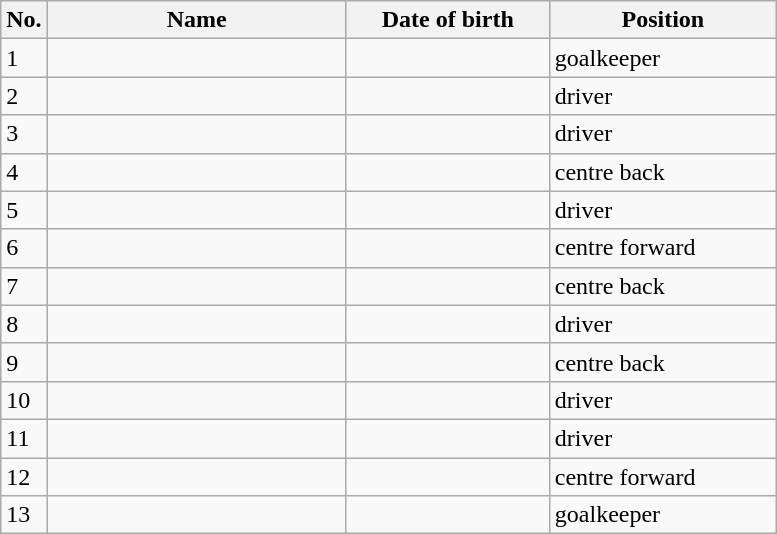<table class=wikitable sortable style=font-size:100%; text-align:center;>
<tr>
<th>No.</th>
<th style=width:12em>Name</th>
<th style=width:8em>Date of birth</th>
<th style=width:9em>Position</th>
</tr>
<tr>
<td>1</td>
<td align=left></td>
<td></td>
<td>goalkeeper</td>
</tr>
<tr>
<td>2</td>
<td align=left></td>
<td></td>
<td>driver</td>
</tr>
<tr>
<td>3</td>
<td align=left></td>
<td></td>
<td>driver</td>
</tr>
<tr>
<td>4</td>
<td align=left></td>
<td></td>
<td>centre back</td>
</tr>
<tr>
<td>5</td>
<td align=left></td>
<td></td>
<td>driver</td>
</tr>
<tr>
<td>6</td>
<td align=left></td>
<td></td>
<td>centre forward</td>
</tr>
<tr>
<td>7</td>
<td align=left></td>
<td></td>
<td>centre back</td>
</tr>
<tr>
<td>8</td>
<td align=left></td>
<td></td>
<td>driver</td>
</tr>
<tr>
<td>9</td>
<td align=left></td>
<td></td>
<td>centre back</td>
</tr>
<tr>
<td>10</td>
<td align=left></td>
<td></td>
<td>driver</td>
</tr>
<tr>
<td>11</td>
<td align=left></td>
<td></td>
<td>driver</td>
</tr>
<tr>
<td>12</td>
<td align=left></td>
<td></td>
<td>centre forward</td>
</tr>
<tr>
<td>13</td>
<td align=left></td>
<td></td>
<td>goalkeeper</td>
</tr>
</table>
